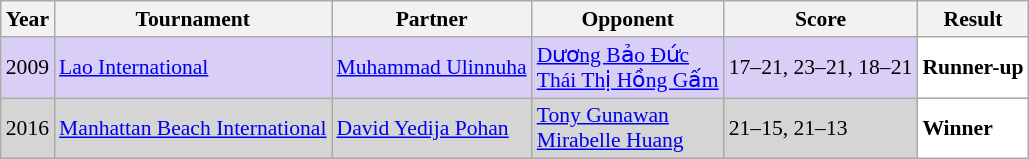<table class="sortable wikitable" style="font-size: 90%;">
<tr>
<th>Year</th>
<th>Tournament</th>
<th>Partner</th>
<th>Opponent</th>
<th>Score</th>
<th>Result</th>
</tr>
<tr style="background:#D8CEF6">
<td align="center">2009</td>
<td align="left"><a href='#'>Lao International</a></td>
<td align="left"> <a href='#'>Muhammad Ulinnuha</a></td>
<td align="left"> <a href='#'>Dương Bảo Đức</a><br> <a href='#'>Thái Thị Hồng Gấm</a></td>
<td align="left">17–21, 23–21, 18–21</td>
<td style="text-align:left; background:white"> <strong>Runner-up</strong></td>
</tr>
<tr style="background:#D5D5D5">
<td align="center">2016</td>
<td align="left"><a href='#'>Manhattan Beach International</a></td>
<td align="left"> <a href='#'>David Yedija Pohan</a></td>
<td align="left"> <a href='#'>Tony Gunawan</a><br> <a href='#'>Mirabelle Huang</a></td>
<td align="left">21–15, 21–13</td>
<td style="text-align:left; background:white"> <strong>Winner</strong></td>
</tr>
</table>
